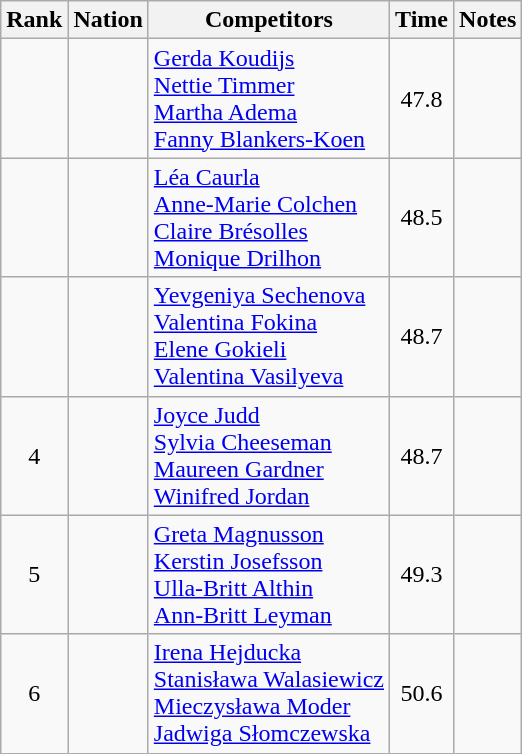<table class="wikitable sortable" style="text-align:center">
<tr>
<th>Rank</th>
<th>Nation</th>
<th>Competitors</th>
<th>Time</th>
<th>Notes</th>
</tr>
<tr>
<td></td>
<td align=left></td>
<td align=left><a href='#'>Gerda Koudijs</a><br><a href='#'>Nettie Timmer</a><br><a href='#'>Martha Adema</a><br><a href='#'>Fanny Blankers-Koen</a></td>
<td>47.8</td>
<td></td>
</tr>
<tr>
<td></td>
<td align=left></td>
<td align=left><a href='#'>Léa Caurla</a><br><a href='#'>Anne-Marie Colchen</a><br><a href='#'>Claire Brésolles</a><br><a href='#'>Monique Drilhon</a></td>
<td>48.5</td>
<td></td>
</tr>
<tr>
<td></td>
<td align=left></td>
<td align=left><a href='#'>Yevgeniya Sechenova</a><br><a href='#'>Valentina Fokina</a><br><a href='#'>Elene Gokieli</a><br><a href='#'>Valentina Vasilyeva</a></td>
<td>48.7</td>
<td></td>
</tr>
<tr>
<td>4</td>
<td align=left></td>
<td align=left><a href='#'>Joyce Judd</a><br><a href='#'>Sylvia Cheeseman</a><br><a href='#'>Maureen Gardner</a><br><a href='#'>Winifred Jordan</a></td>
<td>48.7</td>
<td></td>
</tr>
<tr>
<td>5</td>
<td align=left></td>
<td align=left><a href='#'>Greta Magnusson</a><br><a href='#'>Kerstin Josefsson</a><br><a href='#'>Ulla-Britt Althin</a><br><a href='#'>Ann-Britt Leyman</a></td>
<td>49.3</td>
<td></td>
</tr>
<tr>
<td>6</td>
<td align=left></td>
<td align=left><a href='#'>Irena Hejducka</a><br><a href='#'>Stanisława Walasiewicz</a><br><a href='#'>Mieczysława Moder</a><br><a href='#'>Jadwiga Słomczewska</a></td>
<td>50.6</td>
<td></td>
</tr>
</table>
